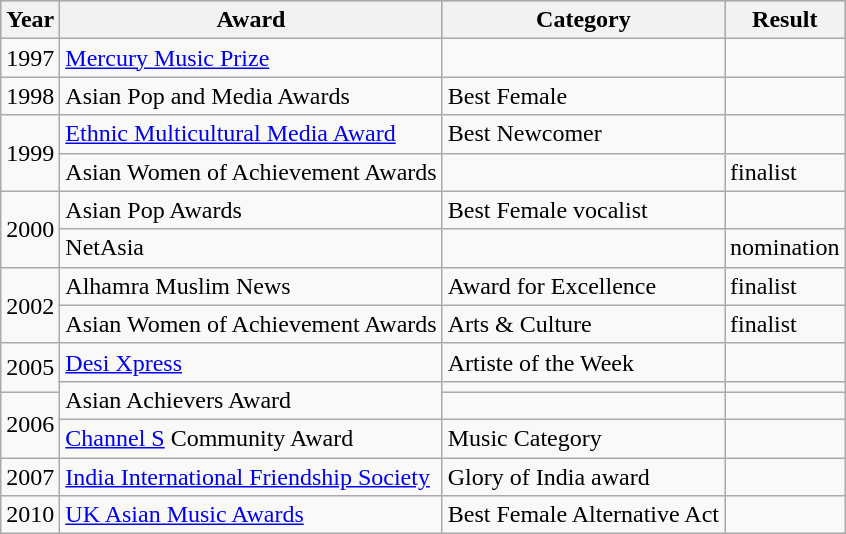<table class="wikitable sortable">
<tr style="background:#b0c4de; text-align:center;">
<th>Year</th>
<th>Award</th>
<th>Category</th>
<th>Result</th>
</tr>
<tr>
<td rowspan="1">1997</td>
<td><a href='#'>Mercury Music Prize</a></td>
<td></td>
<td></td>
</tr>
<tr>
<td rowspan="1">1998</td>
<td>Asian Pop and Media Awards</td>
<td>Best Female</td>
<td></td>
</tr>
<tr>
<td rowspan="2">1999</td>
<td><a href='#'>Ethnic Multicultural Media Award</a></td>
<td>Best Newcomer</td>
<td></td>
</tr>
<tr>
<td>Asian Women of Achievement Awards</td>
<td></td>
<td> finalist</td>
</tr>
<tr>
<td rowspan="2">2000</td>
<td>Asian Pop Awards</td>
<td>Best Female vocalist</td>
<td></td>
</tr>
<tr>
<td>NetAsia</td>
<td></td>
<td> nomination</td>
</tr>
<tr>
<td rowspan="2">2002</td>
<td>Alhamra Muslim News</td>
<td>Award for Excellence</td>
<td> finalist</td>
</tr>
<tr>
<td>Asian Women of Achievement Awards</td>
<td>Arts & Culture</td>
<td> finalist</td>
</tr>
<tr>
<td rowspan="2">2005</td>
<td><a href='#'>Desi Xpress</a></td>
<td>Artiste of the Week</td>
<td></td>
</tr>
<tr>
<td rowspan="2">Asian Achievers Award</td>
<td></td>
<td></td>
</tr>
<tr>
<td rowspan="2">2006</td>
<td></td>
<td></td>
</tr>
<tr>
<td><a href='#'>Channel S</a> Community Award</td>
<td>Music Category</td>
<td></td>
</tr>
<tr>
<td rowspan="1">2007</td>
<td><a href='#'>India International Friendship Society</a></td>
<td>Glory of India award</td>
<td></td>
</tr>
<tr>
<td rowspan="1">2010</td>
<td><a href='#'>UK Asian Music Awards</a></td>
<td>Best Female Alternative Act</td>
<td></td>
</tr>
</table>
